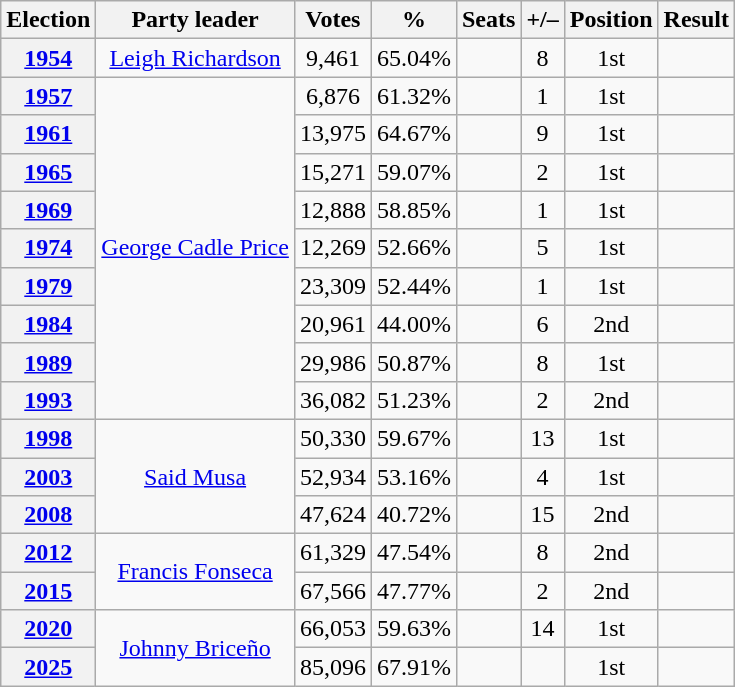<table class=wikitable style=text-align:center>
<tr>
<th>Election</th>
<th>Party leader</th>
<th>Votes</th>
<th>%</th>
<th>Seats</th>
<th>+/–</th>
<th>Position</th>
<th>Result</th>
</tr>
<tr>
<th><a href='#'>1954</a></th>
<td><a href='#'>Leigh Richardson</a></td>
<td>9,461</td>
<td>65.04%</td>
<td></td>
<td> 8</td>
<td> 1st</td>
<td></td>
</tr>
<tr>
<th><a href='#'>1957</a></th>
<td rowspan="9"><a href='#'>George Cadle Price</a></td>
<td>6,876</td>
<td>61.32%</td>
<td></td>
<td> 1</td>
<td> 1st</td>
<td></td>
</tr>
<tr>
<th><a href='#'>1961</a></th>
<td>13,975</td>
<td>64.67%</td>
<td></td>
<td> 9</td>
<td> 1st</td>
<td></td>
</tr>
<tr>
<th><a href='#'>1965</a></th>
<td>15,271</td>
<td>59.07%</td>
<td></td>
<td> 2</td>
<td> 1st</td>
<td></td>
</tr>
<tr>
<th><a href='#'>1969</a></th>
<td>12,888</td>
<td>58.85%</td>
<td></td>
<td> 1</td>
<td> 1st</td>
<td></td>
</tr>
<tr>
<th><a href='#'>1974</a></th>
<td>12,269</td>
<td>52.66%</td>
<td></td>
<td> 5</td>
<td> 1st</td>
<td></td>
</tr>
<tr>
<th><a href='#'>1979</a></th>
<td>23,309</td>
<td>52.44%</td>
<td></td>
<td> 1</td>
<td> 1st</td>
<td></td>
</tr>
<tr>
<th><a href='#'>1984</a></th>
<td>20,961</td>
<td>44.00%</td>
<td></td>
<td> 6</td>
<td> 2nd</td>
<td></td>
</tr>
<tr>
<th><a href='#'>1989</a></th>
<td>29,986</td>
<td>50.87%</td>
<td></td>
<td> 8</td>
<td> 1st</td>
<td></td>
</tr>
<tr>
<th><a href='#'>1993</a></th>
<td>36,082</td>
<td>51.23%</td>
<td></td>
<td> 2</td>
<td> 2nd</td>
<td></td>
</tr>
<tr>
<th><a href='#'>1998</a></th>
<td rowspan="3"><a href='#'>Said Musa</a></td>
<td>50,330</td>
<td>59.67%</td>
<td></td>
<td> 13</td>
<td> 1st</td>
<td></td>
</tr>
<tr>
<th><a href='#'>2003</a></th>
<td>52,934</td>
<td>53.16%</td>
<td></td>
<td> 4</td>
<td> 1st</td>
<td></td>
</tr>
<tr>
<th><a href='#'>2008</a></th>
<td>47,624</td>
<td>40.72%</td>
<td></td>
<td> 15</td>
<td> 2nd</td>
<td></td>
</tr>
<tr>
<th><a href='#'>2012</a></th>
<td rowspan="2"><a href='#'>Francis Fonseca</a></td>
<td>61,329</td>
<td>47.54%</td>
<td></td>
<td> 8</td>
<td> 2nd</td>
<td></td>
</tr>
<tr>
<th><a href='#'>2015</a></th>
<td>67,566</td>
<td>47.77%</td>
<td></td>
<td> 2</td>
<td> 2nd</td>
<td></td>
</tr>
<tr>
<th><a href='#'>2020</a></th>
<td rowspan=2><a href='#'>Johnny Briceño</a></td>
<td>66,053</td>
<td>59.63%</td>
<td></td>
<td> 14</td>
<td> 1st</td>
<td></td>
</tr>
<tr>
<th><a href='#'>2025</a></th>
<td>85,096</td>
<td>67.91%</td>
<td></td>
<td></td>
<td> 1st</td>
<td></td>
</tr>
</table>
